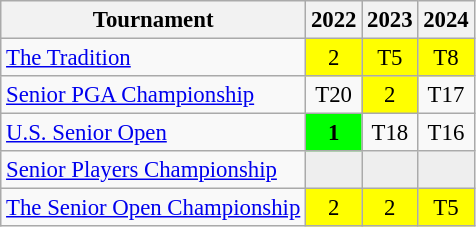<table class="wikitable" style="font-size:95%;text-align:center;">
<tr>
<th>Tournament</th>
<th>2022</th>
<th>2023</th>
<th>2024</th>
</tr>
<tr>
<td align=left><a href='#'>The Tradition</a></td>
<td style="background:yellow;">2</td>
<td style="background:yellow;">T5</td>
<td style="background:yellow;">T8</td>
</tr>
<tr>
<td align=left><a href='#'>Senior PGA Championship</a></td>
<td>T20</td>
<td style="background:yellow;">2</td>
<td>T17</td>
</tr>
<tr>
<td align=left><a href='#'>U.S. Senior Open</a></td>
<td style="background:lime;"><strong>1</strong></td>
<td>T18</td>
<td>T16</td>
</tr>
<tr>
<td align=left><a href='#'>Senior Players Championship</a></td>
<td style="background:#eeeeee;"></td>
<td style="background:#eeeeee;"></td>
<td style="background:#eeeeee;"></td>
</tr>
<tr>
<td align=left><a href='#'>The Senior Open Championship</a></td>
<td style="background:yellow;">2</td>
<td style="background:yellow;">2</td>
<td style="background:yellow;">T5</td>
</tr>
</table>
